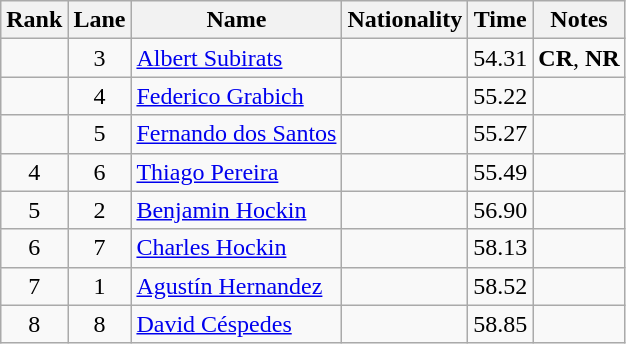<table class="wikitable sortable" style="text-align:center">
<tr>
<th>Rank</th>
<th>Lane</th>
<th>Name</th>
<th>Nationality</th>
<th>Time</th>
<th>Notes</th>
</tr>
<tr>
<td></td>
<td>3</td>
<td align=left><a href='#'>Albert Subirats</a></td>
<td align=left></td>
<td>54.31</td>
<td><strong>CR</strong>, <strong>NR</strong></td>
</tr>
<tr>
<td></td>
<td>4</td>
<td align=left><a href='#'>Federico Grabich</a></td>
<td align=left></td>
<td>55.22</td>
<td></td>
</tr>
<tr>
<td></td>
<td>5</td>
<td align=left><a href='#'>Fernando dos Santos</a></td>
<td align=left></td>
<td>55.27</td>
<td></td>
</tr>
<tr>
<td>4</td>
<td>6</td>
<td align=left><a href='#'>Thiago Pereira</a></td>
<td align=left></td>
<td>55.49</td>
<td></td>
</tr>
<tr>
<td>5</td>
<td>2</td>
<td align=left><a href='#'>Benjamin Hockin</a></td>
<td align=left></td>
<td>56.90</td>
<td></td>
</tr>
<tr>
<td>6</td>
<td>7</td>
<td align=left><a href='#'>Charles Hockin</a></td>
<td align=left></td>
<td>58.13</td>
<td></td>
</tr>
<tr>
<td>7</td>
<td>1</td>
<td align=left><a href='#'>Agustín Hernandez</a></td>
<td align=left></td>
<td>58.52</td>
<td></td>
</tr>
<tr>
<td>8</td>
<td>8</td>
<td align=left><a href='#'>David Céspedes</a></td>
<td align=left></td>
<td>58.85</td>
<td></td>
</tr>
</table>
